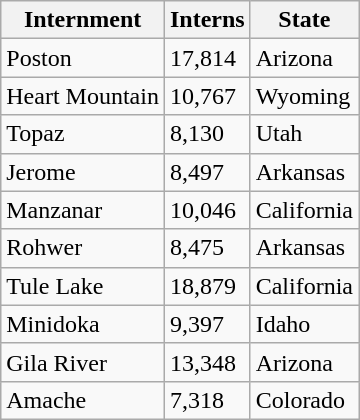<table class="wikitable">
<tr>
<th>Internment</th>
<th>Interns</th>
<th>State</th>
</tr>
<tr>
<td>Poston</td>
<td>17,814</td>
<td>Arizona</td>
</tr>
<tr>
<td>Heart Mountain</td>
<td>10,767</td>
<td>Wyoming</td>
</tr>
<tr>
<td>Topaz</td>
<td>8,130</td>
<td>Utah</td>
</tr>
<tr>
<td>Jerome</td>
<td>8,497</td>
<td>Arkansas</td>
</tr>
<tr>
<td>Manzanar</td>
<td>10,046</td>
<td>California</td>
</tr>
<tr>
<td>Rohwer</td>
<td>8,475</td>
<td>Arkansas</td>
</tr>
<tr>
<td>Tule Lake</td>
<td>18,879</td>
<td>California</td>
</tr>
<tr>
<td>Minidoka</td>
<td>9,397</td>
<td>Idaho</td>
</tr>
<tr>
<td>Gila River</td>
<td>13,348</td>
<td>Arizona</td>
</tr>
<tr>
<td>Amache</td>
<td>7,318</td>
<td>Colorado</td>
</tr>
</table>
